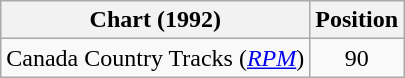<table class="wikitable sortable">
<tr>
<th scope="col">Chart (1992)</th>
<th scope="col">Position</th>
</tr>
<tr>
<td>Canada Country Tracks (<em><a href='#'>RPM</a></em>)</td>
<td align="center">90</td>
</tr>
</table>
